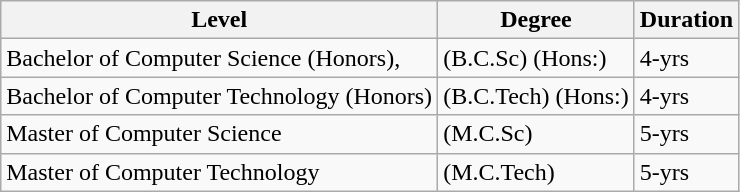<table class="wikitable">
<tr>
<th>Level</th>
<th>Degree</th>
<th>Duration</th>
</tr>
<tr>
<td>Bachelor of Computer Science (Honors),</td>
<td>(B.C.Sc) (Hons:)</td>
<td>4-yrs</td>
</tr>
<tr>
<td>Bachelor of Computer Technology (Honors)</td>
<td>(B.C.Tech) (Hons:)</td>
<td>4-yrs</td>
</tr>
<tr>
<td>Master of Computer Science</td>
<td>(M.C.Sc)</td>
<td>5-yrs</td>
</tr>
<tr>
<td>Master of Computer Technology</td>
<td>(M.C.Tech)</td>
<td>5-yrs</td>
</tr>
</table>
